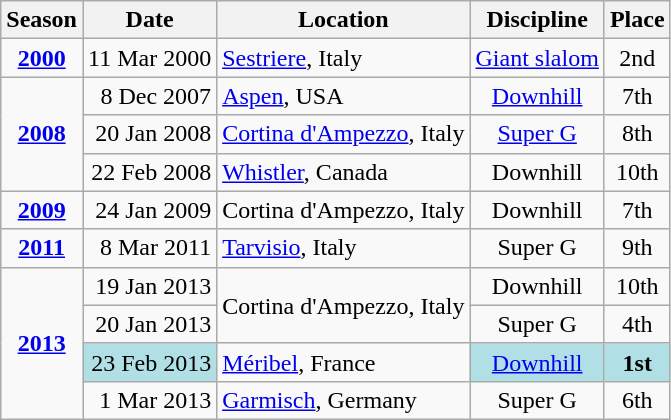<table class="wikitable">
<tr>
<th>Season</th>
<th>Date</th>
<th>Location</th>
<th>Discipline</th>
<th>Place</th>
</tr>
<tr>
<td align=center><strong><a href='#'>2000</a></strong></td>
<td align=right>11 Mar 2000</td>
<td><a href='#'>Sestriere</a>, Italy</td>
<td align=center><a href='#'>Giant slalom</a></td>
<td align=center>2nd</td>
</tr>
<tr>
<td rowspan=3 align=center><strong><a href='#'>2008</a></strong></td>
<td align=right>8 Dec 2007</td>
<td><a href='#'>Aspen</a>, USA</td>
<td align=center><a href='#'>Downhill</a></td>
<td align=center>7th</td>
</tr>
<tr>
<td align=right>20 Jan 2008</td>
<td><a href='#'>Cortina d'Ampezzo</a>, Italy</td>
<td align=center><a href='#'>Super G</a></td>
<td align=center>8th</td>
</tr>
<tr>
<td align=right>22 Feb 2008</td>
<td><a href='#'>Whistler</a>, Canada</td>
<td align=center>Downhill</td>
<td align=center>10th</td>
</tr>
<tr>
<td align=center><strong><a href='#'>2009</a></strong></td>
<td align=right>24 Jan 2009</td>
<td>Cortina d'Ampezzo, Italy</td>
<td align=center>Downhill</td>
<td align=center>7th</td>
</tr>
<tr>
<td align=center><strong><a href='#'>2011</a></strong></td>
<td align=right>8 Mar 2011</td>
<td><a href='#'>Tarvisio</a>, Italy</td>
<td align=center>Super G</td>
<td align=center>9th</td>
</tr>
<tr>
<td rowspan=4 align=center><strong><a href='#'>2013</a></strong></td>
<td align=right>19 Jan 2013</td>
<td rowspan=2>Cortina d'Ampezzo, Italy</td>
<td align=center>Downhill</td>
<td align=center>10th</td>
</tr>
<tr>
<td align=right>20 Jan 2013</td>
<td align=center>Super G</td>
<td align=center>4th</td>
</tr>
<tr>
<td bgcolor="#BOEOE6" align=right>23 Feb 2013</td>
<td><a href='#'>Méribel</a>, France</td>
<td bgcolor="#BOEOE6" align=center><a href='#'>Downhill</a></td>
<td bgcolor="#BOEOE6" align=center><strong>1st</strong></td>
</tr>
<tr>
<td align=right>1 Mar 2013</td>
<td><a href='#'>Garmisch</a>, Germany</td>
<td align=center>Super G</td>
<td align=center>6th</td>
</tr>
</table>
